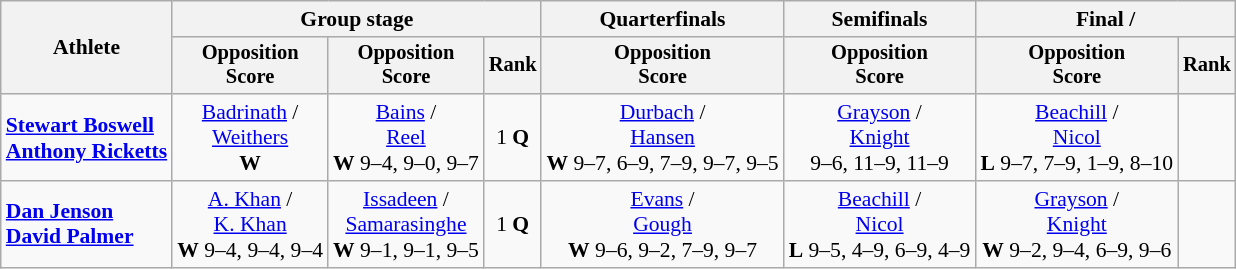<table class=wikitable style="font-size:90%;text-align:center">
<tr>
<th rowspan="2">Athlete</th>
<th colspan=3>Group stage</th>
<th>Quarterfinals</th>
<th>Semifinals</th>
<th colspan=2>Final / </th>
</tr>
<tr style="font-size:95%">
<th>Opposition<br>Score</th>
<th>Opposition<br>Score</th>
<th>Rank</th>
<th>Opposition<br>Score</th>
<th>Opposition<br>Score</th>
<th>Opposition<br>Score</th>
<th>Rank</th>
</tr>
<tr>
<td align=left><strong><a href='#'>Stewart Boswell</a><br><a href='#'>Anthony Ricketts</a></strong></td>
<td> <a href='#'>Badrinath</a> / <br> <a href='#'>Weithers</a> <br> <strong>W</strong> </td>
<td> <a href='#'>Bains</a> / <br> <a href='#'>Reel</a> <br> <strong>W</strong> 9–4, 9–0, 9–7</td>
<td>1 <strong>Q</strong></td>
<td> <a href='#'>Durbach</a> / <br> <a href='#'>Hansen</a> <br> <strong>W</strong> 9–7, 6–9, 7–9, 9–7, 9–5</td>
<td> <a href='#'>Grayson</a> / <br> <a href='#'>Knight</a> <br> 9–6, 11–9, 11–9</td>
<td> <a href='#'>Beachill</a> / <br> <a href='#'>Nicol</a> <br> <strong>L</strong> 9–7, 7–9, 1–9, 8–10</td>
<td></td>
</tr>
<tr>
<td align=left><strong><a href='#'>Dan Jenson</a><br><a href='#'>David Palmer</a></strong></td>
<td> <a href='#'>A. Khan</a> / <br> <a href='#'>K. Khan</a> <br> <strong>W</strong> 9–4, 9–4, 9–4</td>
<td> <a href='#'>Issadeen</a> / <br> <a href='#'>Samarasinghe</a> <br> <strong>W</strong> 9–1, 9–1, 9–5</td>
<td>1 <strong>Q</strong></td>
<td> <a href='#'>Evans</a> / <br> <a href='#'>Gough</a> <br> <strong>W</strong> 9–6, 9–2, 7–9, 9–7</td>
<td> <a href='#'>Beachill</a> / <br> <a href='#'>Nicol</a> <br> <strong>L</strong> 9–5, 4–9, 6–9, 4–9</td>
<td> <a href='#'>Grayson</a> / <br> <a href='#'>Knight</a> <br> <strong>W</strong> 9–2, 9–4, 6–9, 9–6</td>
<td></td>
</tr>
</table>
